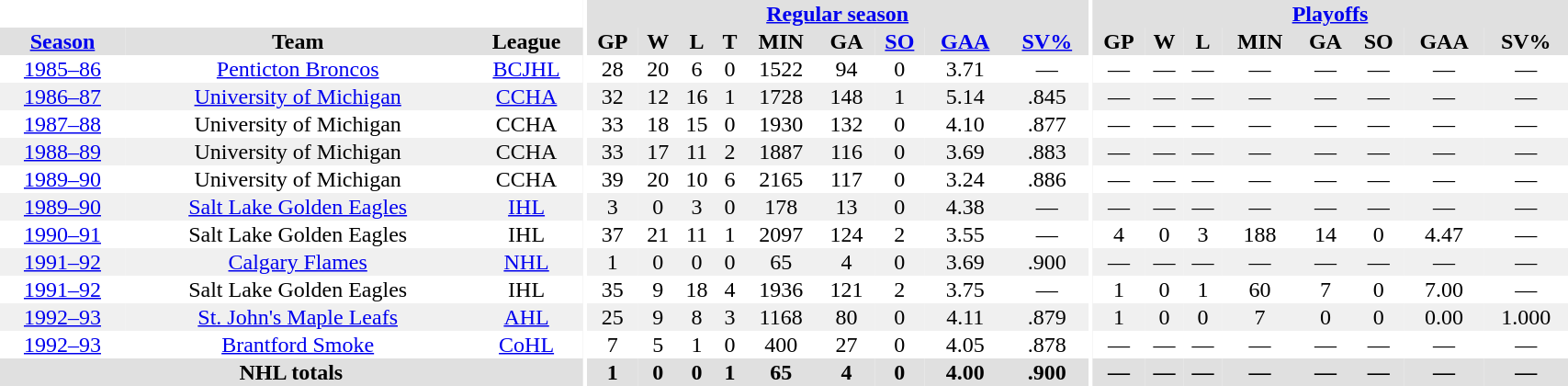<table border="0" cellpadding="1" cellspacing="0" style="width:90%; text-align:center;">
<tr bgcolor="#e0e0e0">
<th colspan="3" bgcolor="#ffffff"></th>
<th rowspan="99" bgcolor="#ffffff"></th>
<th colspan="9" bgcolor="#e0e0e0"><a href='#'>Regular season</a></th>
<th rowspan="99" bgcolor="#ffffff"></th>
<th colspan="8" bgcolor="#e0e0e0"><a href='#'>Playoffs</a></th>
</tr>
<tr bgcolor="#e0e0e0">
<th><a href='#'>Season</a></th>
<th>Team</th>
<th>League</th>
<th>GP</th>
<th>W</th>
<th>L</th>
<th>T</th>
<th>MIN</th>
<th>GA</th>
<th><a href='#'>SO</a></th>
<th><a href='#'>GAA</a></th>
<th><a href='#'>SV%</a></th>
<th>GP</th>
<th>W</th>
<th>L</th>
<th>MIN</th>
<th>GA</th>
<th>SO</th>
<th>GAA</th>
<th>SV%</th>
</tr>
<tr>
<td><a href='#'>1985–86</a></td>
<td><a href='#'>Penticton Broncos</a></td>
<td><a href='#'>BCJHL</a></td>
<td>28</td>
<td>20</td>
<td>6</td>
<td>0</td>
<td>1522</td>
<td>94</td>
<td>0</td>
<td>3.71</td>
<td>—</td>
<td>—</td>
<td>—</td>
<td>—</td>
<td>—</td>
<td>—</td>
<td>—</td>
<td>—</td>
<td>—</td>
</tr>
<tr bgcolor="#f0f0f0">
<td><a href='#'>1986–87</a></td>
<td><a href='#'>University of Michigan</a></td>
<td><a href='#'>CCHA</a></td>
<td>32</td>
<td>12</td>
<td>16</td>
<td>1</td>
<td>1728</td>
<td>148</td>
<td>1</td>
<td>5.14</td>
<td>.845</td>
<td>—</td>
<td>—</td>
<td>—</td>
<td>—</td>
<td>—</td>
<td>—</td>
<td>—</td>
<td>—</td>
</tr>
<tr>
<td><a href='#'>1987–88</a></td>
<td>University of Michigan</td>
<td>CCHA</td>
<td>33</td>
<td>18</td>
<td>15</td>
<td>0</td>
<td>1930</td>
<td>132</td>
<td>0</td>
<td>4.10</td>
<td>.877</td>
<td>—</td>
<td>—</td>
<td>—</td>
<td>—</td>
<td>—</td>
<td>—</td>
<td>—</td>
<td>—</td>
</tr>
<tr bgcolor="#f0f0f0">
<td><a href='#'>1988–89</a></td>
<td>University of Michigan</td>
<td>CCHA</td>
<td>33</td>
<td>17</td>
<td>11</td>
<td>2</td>
<td>1887</td>
<td>116</td>
<td>0</td>
<td>3.69</td>
<td>.883</td>
<td>—</td>
<td>—</td>
<td>—</td>
<td>—</td>
<td>—</td>
<td>—</td>
<td>—</td>
<td>—</td>
</tr>
<tr>
<td><a href='#'>1989–90</a></td>
<td>University of Michigan</td>
<td>CCHA</td>
<td>39</td>
<td>20</td>
<td>10</td>
<td>6</td>
<td>2165</td>
<td>117</td>
<td>0</td>
<td>3.24</td>
<td>.886</td>
<td>—</td>
<td>—</td>
<td>—</td>
<td>—</td>
<td>—</td>
<td>—</td>
<td>—</td>
<td>—</td>
</tr>
<tr bgcolor="#f0f0f0">
<td><a href='#'>1989–90</a></td>
<td><a href='#'>Salt Lake Golden Eagles</a></td>
<td><a href='#'>IHL</a></td>
<td>3</td>
<td>0</td>
<td>3</td>
<td>0</td>
<td>178</td>
<td>13</td>
<td>0</td>
<td>4.38</td>
<td>—</td>
<td>—</td>
<td>—</td>
<td>—</td>
<td>—</td>
<td>—</td>
<td>—</td>
<td>—</td>
<td>—</td>
</tr>
<tr>
<td><a href='#'>1990–91</a></td>
<td>Salt Lake Golden Eagles</td>
<td>IHL</td>
<td>37</td>
<td>21</td>
<td>11</td>
<td>1</td>
<td>2097</td>
<td>124</td>
<td>2</td>
<td>3.55</td>
<td>—</td>
<td>4</td>
<td>0</td>
<td>3</td>
<td>188</td>
<td>14</td>
<td>0</td>
<td>4.47</td>
<td>—</td>
</tr>
<tr bgcolor="#f0f0f0">
<td><a href='#'>1991–92</a></td>
<td><a href='#'>Calgary Flames</a></td>
<td><a href='#'>NHL</a></td>
<td>1</td>
<td>0</td>
<td>0</td>
<td>0</td>
<td>65</td>
<td>4</td>
<td>0</td>
<td>3.69</td>
<td>.900</td>
<td>—</td>
<td>—</td>
<td>—</td>
<td>—</td>
<td>—</td>
<td>—</td>
<td>—</td>
<td>—</td>
</tr>
<tr>
<td><a href='#'>1991–92</a></td>
<td>Salt Lake Golden Eagles</td>
<td>IHL</td>
<td>35</td>
<td>9</td>
<td>18</td>
<td>4</td>
<td>1936</td>
<td>121</td>
<td>2</td>
<td>3.75</td>
<td>—</td>
<td>1</td>
<td>0</td>
<td>1</td>
<td>60</td>
<td>7</td>
<td>0</td>
<td>7.00</td>
<td>—</td>
</tr>
<tr bgcolor="#f0f0f0">
<td><a href='#'>1992–93</a></td>
<td><a href='#'>St. John's Maple Leafs</a></td>
<td><a href='#'>AHL</a></td>
<td>25</td>
<td>9</td>
<td>8</td>
<td>3</td>
<td>1168</td>
<td>80</td>
<td>0</td>
<td>4.11</td>
<td>.879</td>
<td>1</td>
<td>0</td>
<td>0</td>
<td>7</td>
<td>0</td>
<td>0</td>
<td>0.00</td>
<td>1.000</td>
</tr>
<tr>
<td><a href='#'>1992–93</a></td>
<td><a href='#'>Brantford Smoke</a></td>
<td><a href='#'>CoHL</a></td>
<td>7</td>
<td>5</td>
<td>1</td>
<td>0</td>
<td>400</td>
<td>27</td>
<td>0</td>
<td>4.05</td>
<td>.878</td>
<td>—</td>
<td>—</td>
<td>—</td>
<td>—</td>
<td>—</td>
<td>—</td>
<td>—</td>
<td>—</td>
</tr>
<tr bgcolor="#e0e0e0">
<th colspan=3>NHL totals</th>
<th>1</th>
<th>0</th>
<th>0</th>
<th>1</th>
<th>65</th>
<th>4</th>
<th>0</th>
<th>4.00</th>
<th>.900</th>
<th>—</th>
<th>—</th>
<th>—</th>
<th>—</th>
<th>—</th>
<th>—</th>
<th>—</th>
<th>—</th>
</tr>
</table>
